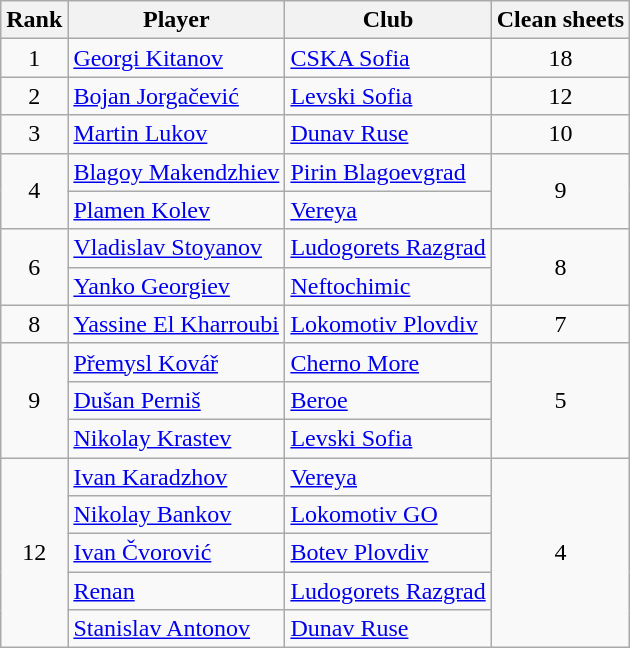<table class="wikitable" style="text-align:center">
<tr>
<th>Rank</th>
<th>Player</th>
<th>Club</th>
<th>Clean sheets</th>
</tr>
<tr>
<td>1</td>
<td align="left"> <a href='#'>Georgi Kitanov</a></td>
<td align="left"><a href='#'>CSKA Sofia</a></td>
<td>18</td>
</tr>
<tr>
<td>2</td>
<td align="left"> <a href='#'>Bojan Jorgačević</a></td>
<td align="left"><a href='#'>Levski Sofia</a></td>
<td>12</td>
</tr>
<tr>
<td>3</td>
<td align="left"> <a href='#'>Martin Lukov</a></td>
<td align="left"><a href='#'>Dunav Ruse</a></td>
<td>10</td>
</tr>
<tr>
<td rowspan="2">4</td>
<td align="left"> <a href='#'>Blagoy Makendzhiev</a></td>
<td align="left"><a href='#'>Pirin Blagoevgrad</a></td>
<td rowspan="2">9</td>
</tr>
<tr>
<td align="left"> <a href='#'>Plamen Kolev</a></td>
<td align="left"><a href='#'>Vereya</a></td>
</tr>
<tr>
<td rowspan="2">6</td>
<td align="left"> <a href='#'>Vladislav Stoyanov</a></td>
<td align="left"><a href='#'>Ludogorets Razgrad</a></td>
<td rowspan="2">8</td>
</tr>
<tr>
<td align="left"> <a href='#'>Yanko Georgiev</a></td>
<td align="left"><a href='#'>Neftochimic</a></td>
</tr>
<tr>
<td>8</td>
<td align="left"> <a href='#'>Yassine El Kharroubi</a></td>
<td align="left"><a href='#'>Lokomotiv Plovdiv</a></td>
<td>7</td>
</tr>
<tr>
<td rowspan="3">9</td>
<td align="left"> <a href='#'>Přemysl Kovář</a></td>
<td align="left"><a href='#'>Cherno More</a></td>
<td rowspan="3">5</td>
</tr>
<tr>
<td align="left"> <a href='#'>Dušan Perniš</a></td>
<td align="left"><a href='#'>Beroe</a></td>
</tr>
<tr>
<td align="left"> <a href='#'>Nikolay Krastev</a></td>
<td align="left"><a href='#'>Levski Sofia</a></td>
</tr>
<tr>
<td rowspan="5">12</td>
<td align="left"> <a href='#'>Ivan Karadzhov</a></td>
<td align="left"><a href='#'>Vereya</a></td>
<td rowspan="5">4</td>
</tr>
<tr>
<td align="left"> <a href='#'>Nikolay Bankov</a></td>
<td align="left"><a href='#'>Lokomotiv GO</a></td>
</tr>
<tr>
<td align="left"> <a href='#'>Ivan Čvorović</a></td>
<td align="left"><a href='#'>Botev Plovdiv</a></td>
</tr>
<tr>
<td align="left"> <a href='#'>Renan</a></td>
<td align="left"><a href='#'>Ludogorets Razgrad</a></td>
</tr>
<tr>
<td align="left"> <a href='#'>Stanislav Antonov</a></td>
<td align="left"><a href='#'>Dunav Ruse</a></td>
</tr>
</table>
